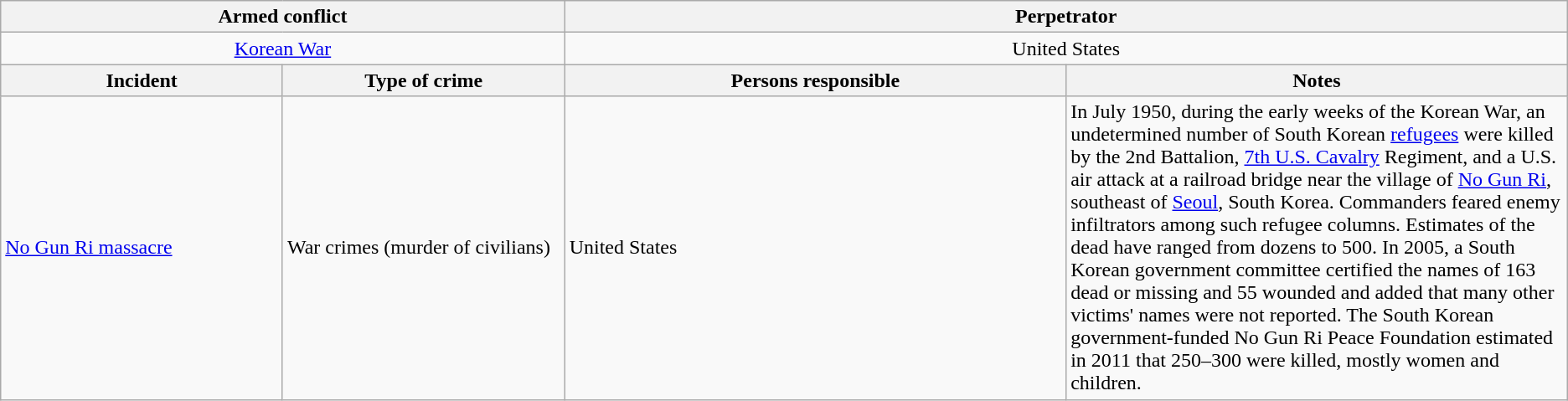<table class="wikitable">
<tr>
<th colspan="2">Armed conflict</th>
<th colspan="2">Perpetrator</th>
</tr>
<tr style="text-align:center;">
<td colspan="2"><a href='#'>Korean War</a></td>
<td colspan="2">United States</td>
</tr>
<tr>
<th>Incident</th>
<th>Type of crime</th>
<th>Persons responsible</th>
<th>Notes</th>
</tr>
<tr>
<td style="width:18%;"><a href='#'>No Gun Ri massacre</a></td>
<td style="width:18%;">War crimes (murder of civilians)</td>
<td style="width:32%;">United States</td>
<td style="width:32%;">In July 1950, during the early weeks of the Korean War, an undetermined number of South Korean <a href='#'>refugees</a> were killed by the 2nd Battalion, <a href='#'>7th U.S. Cavalry</a> Regiment, and a U.S. air attack at a railroad bridge near the village of <a href='#'>No Gun Ri</a>,  southeast of <a href='#'>Seoul</a>, South Korea. Commanders feared enemy infiltrators among such refugee columns. Estimates of the dead have ranged from dozens to 500. In 2005, a South Korean government committee certified the names of 163 dead or missing and 55 wounded and added that many other victims' names were not reported. The South Korean government-funded No Gun Ri Peace Foundation estimated in 2011 that 250–300 were killed, mostly women and children.</td>
</tr>
</table>
